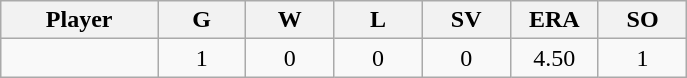<table class="wikitable sortable">
<tr>
<th bgcolor="#DDDDFF" width="16%">Player</th>
<th bgcolor="#DDDDFF" width="9%">G</th>
<th bgcolor="#DDDDFF" width="9%">W</th>
<th bgcolor="#DDDDFF" width="9%">L</th>
<th bgcolor="#DDDDFF" width="9%">SV</th>
<th bgcolor="#DDDDFF" width="9%">ERA</th>
<th bgcolor="#DDDDFF" width="9%">SO</th>
</tr>
<tr align="center">
<td></td>
<td>1</td>
<td>0</td>
<td>0</td>
<td>0</td>
<td>4.50</td>
<td>1</td>
</tr>
</table>
